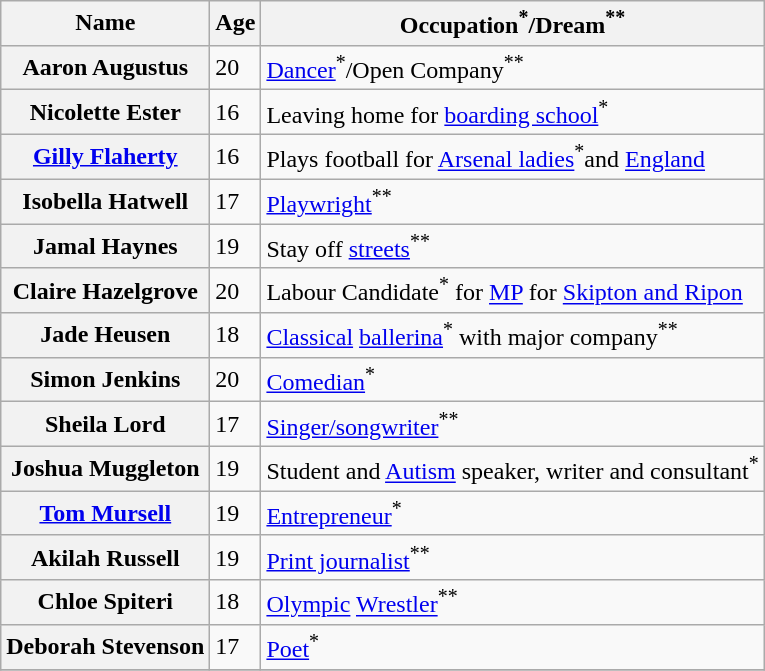<table class="wikitable">
<tr>
<th>Name</th>
<th>Age</th>
<th>Occupation<sup>*</sup>/Dream<sup>**</sup></th>
</tr>
<tr>
<th>Aaron Augustus</th>
<td>20</td>
<td><a href='#'>Dancer</a><sup>*</sup>/Open Company<sup>**</sup></td>
</tr>
<tr>
<th>Nicolette Ester</th>
<td>16</td>
<td>Leaving home for <a href='#'>boarding school</a><sup>*</sup></td>
</tr>
<tr>
<th><a href='#'>Gilly Flaherty</a></th>
<td>16</td>
<td>Plays football for <a href='#'>Arsenal ladies</a><sup>*</sup>and <a href='#'>England</a></td>
</tr>
<tr>
<th>Isobella Hatwell</th>
<td>17</td>
<td><a href='#'>Playwright</a><sup>**</sup></td>
</tr>
<tr>
<th>Jamal Haynes</th>
<td>19</td>
<td>Stay off <a href='#'>streets</a><sup>**</sup></td>
</tr>
<tr>
<th>Claire Hazelgrove</th>
<td>20</td>
<td>Labour Candidate<sup>*</sup> for <a href='#'>MP</a> for <a href='#'>Skipton and Ripon</a></td>
</tr>
<tr>
<th>Jade Heusen</th>
<td>18</td>
<td><a href='#'>Classical</a> <a href='#'>ballerina</a><sup>*</sup> with major company<sup>**</sup></td>
</tr>
<tr>
<th>Simon Jenkins</th>
<td>20</td>
<td><a href='#'>Comedian</a><sup>*</sup></td>
</tr>
<tr>
<th>Sheila Lord</th>
<td>17</td>
<td><a href='#'>Singer/songwriter</a><sup>**</sup></td>
</tr>
<tr>
<th>Joshua Muggleton</th>
<td>19</td>
<td>Student and <a href='#'>Autism</a> speaker, writer and consultant<sup>*</sup></td>
</tr>
<tr>
<th><a href='#'>Tom Mursell</a></th>
<td>19</td>
<td><a href='#'>Entrepreneur</a><sup>*</sup></td>
</tr>
<tr>
<th>Akilah Russell</th>
<td>19</td>
<td><a href='#'>Print journalist</a><sup>**</sup></td>
</tr>
<tr>
<th>Chloe Spiteri</th>
<td>18</td>
<td><a href='#'>Olympic</a> <a href='#'>Wrestler</a><sup>**</sup></td>
</tr>
<tr>
<th>Deborah Stevenson</th>
<td>17</td>
<td><a href='#'>Poet</a><sup>*</sup></td>
</tr>
<tr>
</tr>
</table>
